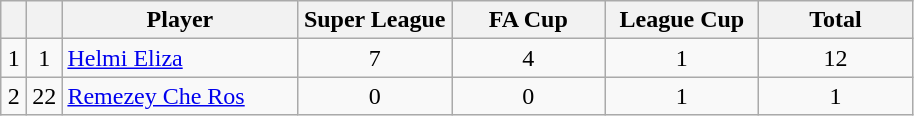<table class="wikitable" style="text-align:center">
<tr>
<th width=10></th>
<th width=10></th>
<th width=150>Player</th>
<th width=95>Super League</th>
<th width=95>FA Cup</th>
<th width=95>League Cup</th>
<th width=95>Total</th>
</tr>
<tr>
<td>1</td>
<td>1</td>
<td align=left> <a href='#'>Helmi Eliza</a></td>
<td>7</td>
<td>4</td>
<td>1</td>
<td>12</td>
</tr>
<tr>
<td>2</td>
<td>22</td>
<td align=left> <a href='#'>Remezey Che Ros</a></td>
<td>0</td>
<td>0</td>
<td>1</td>
<td>1</td>
</tr>
</table>
